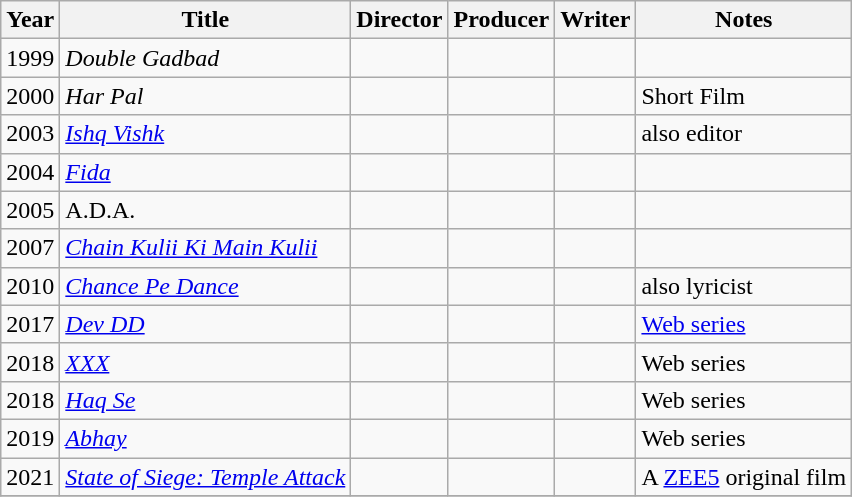<table class="wikitable sortable">
<tr>
<th>Year</th>
<th>Title</th>
<th>Director</th>
<th>Producer</th>
<th>Writer</th>
<th>Notes</th>
</tr>
<tr>
<td>1999</td>
<td><em>Double Gadbad</em></td>
<td></td>
<td></td>
<td></td>
<td></td>
</tr>
<tr>
<td>2000</td>
<td><em>Har Pal</em></td>
<td></td>
<td></td>
<td></td>
<td>Short Film</td>
</tr>
<tr>
<td>2003</td>
<td><em><a href='#'>Ishq Vishk</a></em></td>
<td></td>
<td></td>
<td></td>
<td>also editor</td>
</tr>
<tr>
<td>2004</td>
<td><em><a href='#'>Fida</a></em></td>
<td></td>
<td></td>
<td></td>
<td></td>
</tr>
<tr>
<td>2005</td>
<td>A.D.A.</td>
<td></td>
<td></td>
<td></td>
<td></td>
</tr>
<tr>
<td>2007</td>
<td><em><a href='#'>Chain Kulii Ki Main Kulii</a></em></td>
<td></td>
<td></td>
<td></td>
<td></td>
</tr>
<tr>
<td>2010</td>
<td><em><a href='#'>Chance Pe Dance</a></em></td>
<td></td>
<td></td>
<td></td>
<td>also lyricist</td>
</tr>
<tr>
<td>2017</td>
<td><em><a href='#'>Dev DD</a></em></td>
<td></td>
<td></td>
<td></td>
<td><a href='#'>Web series</a></td>
</tr>
<tr>
<td>2018</td>
<td><em><a href='#'>XXX</a></em></td>
<td></td>
<td></td>
<td></td>
<td>Web series</td>
</tr>
<tr>
<td>2018</td>
<td><em><a href='#'>Haq Se</a></em></td>
<td></td>
<td></td>
<td></td>
<td>Web series</td>
</tr>
<tr>
<td>2019</td>
<td><em><a href='#'>Abhay</a></em></td>
<td></td>
<td></td>
<td></td>
<td>Web series</td>
</tr>
<tr>
<td>2021</td>
<td><em><a href='#'>State of Siege: Temple Attack</a></em></td>
<td></td>
<td></td>
<td></td>
<td>A <a href='#'>ZEE5</a> original film</td>
</tr>
<tr>
</tr>
</table>
